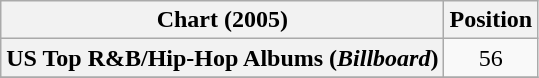<table class="wikitable sortable plainrowheaders">
<tr>
<th scope="col">Chart (2005)</th>
<th scope="col">Position</th>
</tr>
<tr>
<th scope="row">US Top R&B/Hip-Hop Albums (<em>Billboard</em>)</th>
<td style="text-align:center;">56</td>
</tr>
<tr>
</tr>
</table>
